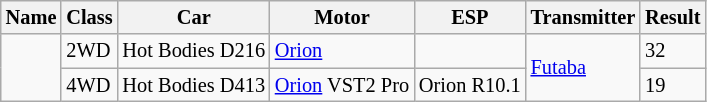<table class="wikitable" style="font-size: 85%;">
<tr>
<th>Name</th>
<th>Class</th>
<th>Car</th>
<th>Motor</th>
<th>ESP</th>
<th>Transmitter</th>
<th>Result</th>
</tr>
<tr>
<td rowspan=2></td>
<td>2WD</td>
<td>Hot Bodies D216</td>
<td><a href='#'>Orion</a></td>
<td></td>
<td rowspan=2><a href='#'>Futaba</a></td>
<td>32</td>
</tr>
<tr>
<td>4WD</td>
<td>Hot Bodies D413</td>
<td><a href='#'>Orion</a> VST2 Pro</td>
<td>Orion R10.1</td>
<td>19</td>
</tr>
</table>
